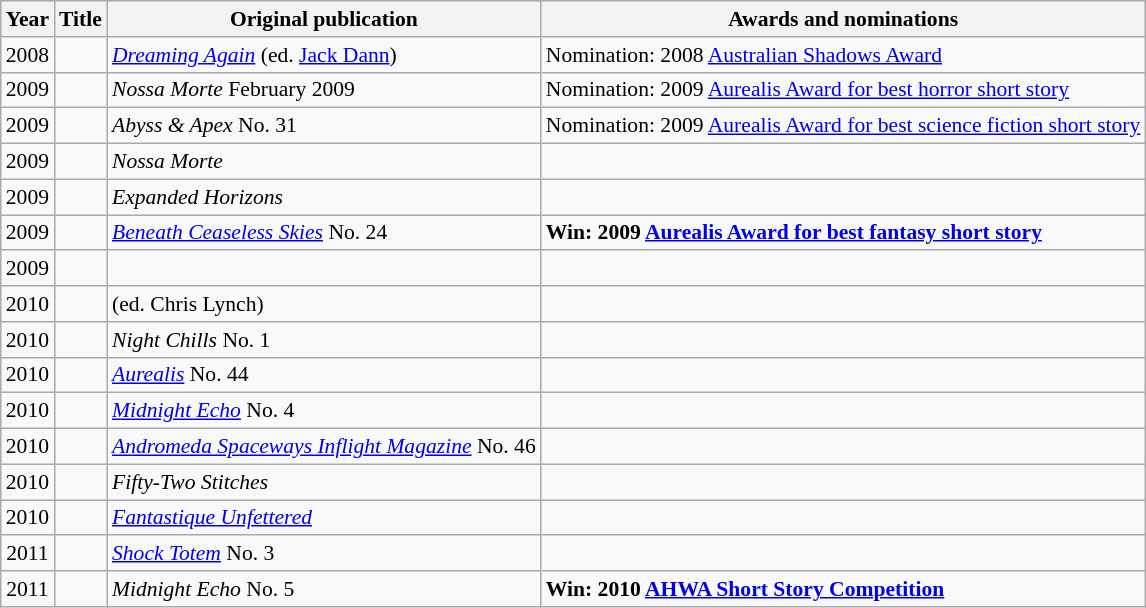<table class="sortable wikitable" style="font-size: 90%;">
<tr>
<th>Year</th>
<th>Title</th>
<th>Original publication</th>
<th>Awards and nominations</th>
</tr>
<tr>
<td align="center">2008</td>
<td></td>
<td><em><a href='#'>Dreaming Again</a></em> (ed. <a href='#'>Jack Dann</a>)</td>
<td>Nomination: 2008 <a href='#'>Australian Shadows Award</a></td>
</tr>
<tr>
<td align="center">2009</td>
<td></td>
<td><em>Nossa Morte</em> February 2009</td>
<td>Nomination: 2009 <a href='#'>Aurealis Award for best horror short story</a></td>
</tr>
<tr>
<td align="center">2009</td>
<td></td>
<td><em>Abyss & Apex</em> No. 31</td>
<td>Nomination: 2009 <a href='#'>Aurealis Award for best science fiction short story</a></td>
</tr>
<tr>
<td align="center">2009</td>
<td></td>
<td><em>Nossa Morte</em></td>
<td></td>
</tr>
<tr>
<td align="center">2009</td>
<td></td>
<td><em>Expanded Horizons</em></td>
<td></td>
</tr>
<tr>
<td align="center">2009</td>
<td></td>
<td><em><a href='#'>Beneath Ceaseless Skies</a></em> No. 24</td>
<td><strong>Win: 2009 <a href='#'>Aurealis Award for best fantasy short story</a></strong></td>
</tr>
<tr>
<td align="center">2009</td>
<td></td>
<td></td>
<td></td>
</tr>
<tr>
<td align="center">2010</td>
<td></td>
<td> (ed. Chris Lynch)</td>
<td></td>
</tr>
<tr>
<td align="center">2010</td>
<td></td>
<td><em>Night Chills</em> No. 1</td>
<td></td>
</tr>
<tr>
<td align="center">2010</td>
<td></td>
<td><em><a href='#'>Aurealis</a></em> No. 44</td>
<td></td>
</tr>
<tr>
<td align="center">2010</td>
<td></td>
<td><em><a href='#'>Midnight Echo</a></em> No. 4</td>
<td></td>
</tr>
<tr>
<td align="center">2010</td>
<td></td>
<td><em><a href='#'>Andromeda Spaceways Inflight Magazine</a></em> No. 46</td>
<td></td>
</tr>
<tr>
<td align="center">2010</td>
<td></td>
<td><em>Fifty-Two Stitches</em></td>
<td></td>
</tr>
<tr>
<td align="center">2010</td>
<td></td>
<td><em><a href='#'>Fantastique Unfettered</a></em></td>
<td></td>
</tr>
<tr>
<td align="center">2011</td>
<td></td>
<td><em><a href='#'>Shock Totem</a></em> No. 3</td>
<td></td>
</tr>
<tr>
<td align="center">2011</td>
<td></td>
<td><em>Midnight Echo</em> No. 5</td>
<td><strong>Win: 2010 <a href='#'>AHWA Short Story Competition</a></strong></td>
</tr>
</table>
